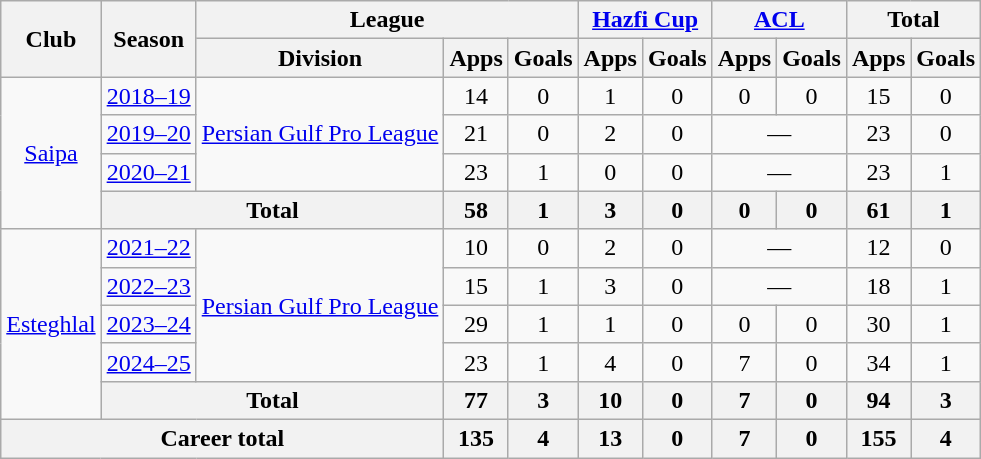<table class="wikitable" style="text-align: center;">
<tr>
<th rowspan="2">Club</th>
<th rowspan="2">Season</th>
<th colspan="3">League</th>
<th colspan="2"><a href='#'>Hazfi Cup</a></th>
<th colspan="2"><a href='#'>ACL</a></th>
<th colspan="2">Total</th>
</tr>
<tr>
<th>Division</th>
<th>Apps</th>
<th>Goals</th>
<th>Apps</th>
<th>Goals</th>
<th>Apps</th>
<th>Goals</th>
<th>Apps</th>
<th>Goals</th>
</tr>
<tr>
<td rowspan="4"><a href='#'>Saipa</a></td>
<td><a href='#'>2018–19</a></td>
<td rowspan="3"><a href='#'>Persian Gulf Pro League</a></td>
<td>14</td>
<td>0</td>
<td>1</td>
<td>0</td>
<td>0</td>
<td>0</td>
<td>15</td>
<td>0</td>
</tr>
<tr>
<td><a href='#'>2019–20</a></td>
<td>21</td>
<td>0</td>
<td>2</td>
<td>0</td>
<td colspan="2">—</td>
<td>23</td>
<td>0</td>
</tr>
<tr>
<td><a href='#'>2020–21</a></td>
<td>23</td>
<td>1</td>
<td>0</td>
<td>0</td>
<td colspan="2">—</td>
<td>23</td>
<td>1</td>
</tr>
<tr>
<th colspan=2>Total</th>
<th>58</th>
<th>1</th>
<th>3</th>
<th>0</th>
<th>0</th>
<th>0</th>
<th>61</th>
<th>1</th>
</tr>
<tr>
<td rowspan="5"><a href='#'>Esteghlal</a></td>
<td><a href='#'>2021–22</a></td>
<td rowspan="4"><a href='#'>Persian Gulf Pro League</a></td>
<td>10</td>
<td>0</td>
<td>2</td>
<td>0</td>
<td colspan="2">—</td>
<td>12</td>
<td>0</td>
</tr>
<tr>
<td><a href='#'>2022–23</a></td>
<td>15</td>
<td>1</td>
<td>3</td>
<td>0</td>
<td colspan="2">—</td>
<td>18</td>
<td>1</td>
</tr>
<tr>
<td><a href='#'>2023–24</a></td>
<td>29</td>
<td>1</td>
<td>1</td>
<td>0</td>
<td>0</td>
<td>0</td>
<td>30</td>
<td>1</td>
</tr>
<tr>
<td><a href='#'>2024–25</a></td>
<td>23</td>
<td>1</td>
<td>4</td>
<td>0</td>
<td>7</td>
<td>0</td>
<td>34</td>
<td>1</td>
</tr>
<tr>
<th colspan=2>Total</th>
<th>77</th>
<th>3</th>
<th>10</th>
<th>0</th>
<th>7</th>
<th>0</th>
<th>94</th>
<th>3</th>
</tr>
<tr>
<th colspan=3>Career total</th>
<th>135</th>
<th>4</th>
<th>13</th>
<th>0</th>
<th>7</th>
<th>0</th>
<th>155</th>
<th>4</th>
</tr>
</table>
